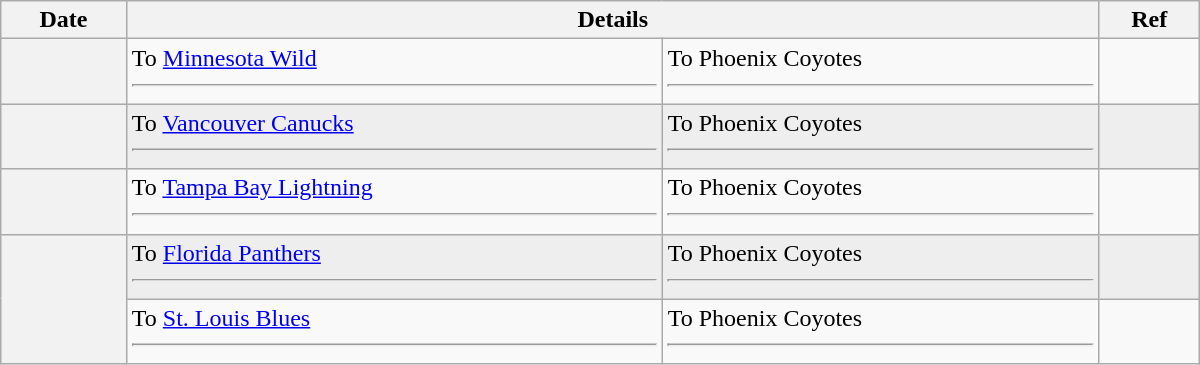<table class="wikitable plainrowheaders" style="width: 50em;">
<tr>
<th scope="col">Date</th>
<th scope="col" colspan="2">Details</th>
<th scope="col">Ref</th>
</tr>
<tr>
<th scope="row"></th>
<td valign="top">To <a href='#'>Minnesota Wild</a><hr></td>
<td valign="top">To Phoenix Coyotes<hr></td>
<td></td>
</tr>
<tr bgcolor="#eeeeee">
<th scope="row"></th>
<td valign="top">To <a href='#'>Vancouver Canucks</a><hr></td>
<td valign="top">To Phoenix Coyotes<hr></td>
<td></td>
</tr>
<tr>
<th scope="row"></th>
<td valign="top">To <a href='#'>Tampa Bay Lightning</a><hr></td>
<td valign="top">To Phoenix Coyotes<hr></td>
<td></td>
</tr>
<tr bgcolor="#eeeeee">
<th scope="row" rowspan=2></th>
<td valign="top">To <a href='#'>Florida Panthers</a><hr></td>
<td valign="top">To Phoenix Coyotes<hr></td>
<td></td>
</tr>
<tr>
<td valign="top">To <a href='#'>St. Louis Blues</a><hr></td>
<td valign="top">To Phoenix Coyotes<hr></td>
<td></td>
</tr>
</table>
